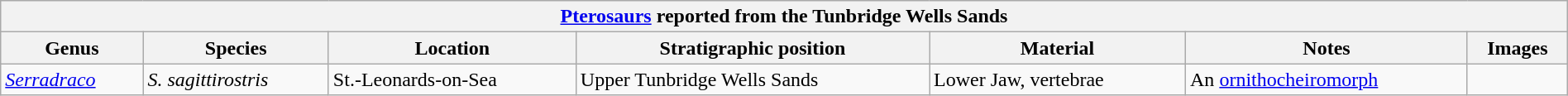<table class="wikitable" width="100%" align="center">
<tr>
<th colspan="7" align="center"><strong><a href='#'>Pterosaurs</a> reported from the Tunbridge Wells Sands</strong></th>
</tr>
<tr>
<th>Genus</th>
<th>Species</th>
<th>Location</th>
<th>Stratigraphic position</th>
<th>Material</th>
<th>Notes</th>
<th>Images</th>
</tr>
<tr>
<td><em><a href='#'>Serradraco</a></em></td>
<td><em>S. sagittirostris</em></td>
<td>St.-Leonards-on-Sea</td>
<td>Upper Tunbridge Wells Sands</td>
<td>Lower Jaw, vertebrae</td>
<td>An <a href='#'>ornithocheiromorph</a></td>
<td></td>
</tr>
</table>
